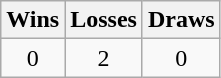<table class="wikitable">
<tr>
<th>Wins</th>
<th>Losses</th>
<th>Draws</th>
</tr>
<tr>
<td align=center>0</td>
<td align=center>2</td>
<td align=center>0</td>
</tr>
</table>
